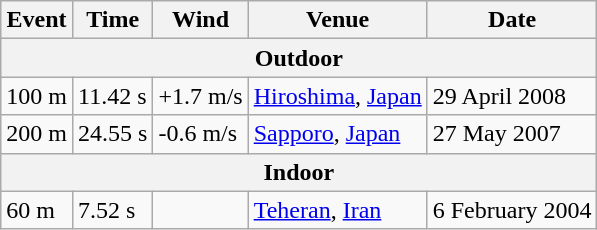<table class="wikitable">
<tr>
<th>Event</th>
<th>Time</th>
<th>Wind</th>
<th>Venue</th>
<th>Date</th>
</tr>
<tr>
<th colspan="5">Outdoor</th>
</tr>
<tr>
<td>100 m</td>
<td>11.42 s</td>
<td>+1.7 m/s</td>
<td><a href='#'>Hiroshima</a>, <a href='#'>Japan</a></td>
<td>29 April 2008</td>
</tr>
<tr>
<td>200 m</td>
<td>24.55 s</td>
<td>-0.6 m/s</td>
<td><a href='#'>Sapporo</a>, <a href='#'>Japan</a></td>
<td>27 May 2007</td>
</tr>
<tr>
<th colspan="5">Indoor</th>
</tr>
<tr>
<td>60 m</td>
<td>7.52 s</td>
<td></td>
<td><a href='#'>Teheran</a>, <a href='#'>Iran</a></td>
<td>6 February 2004</td>
</tr>
</table>
